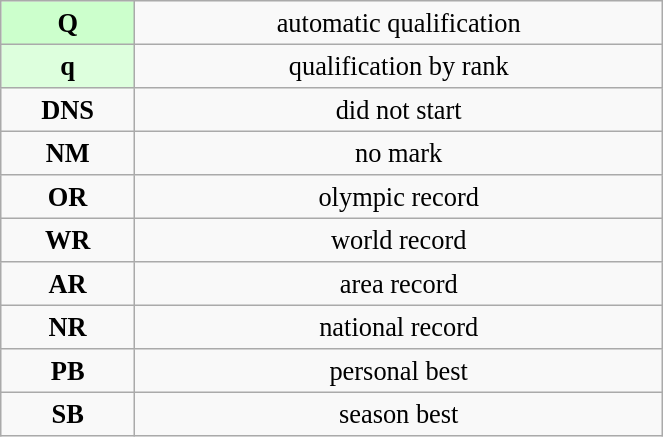<table class="wikitable" style=" text-align:center; font-size:110%;" width="35%">
<tr>
<td bgcolor="ccffcc"><strong>Q</strong></td>
<td>automatic qualification</td>
</tr>
<tr>
<td bgcolor="ddffdd"><strong>q</strong></td>
<td>qualification by rank</td>
</tr>
<tr>
<td><strong>DNS</strong></td>
<td>did not start</td>
</tr>
<tr>
<td><strong>NM</strong></td>
<td>no mark</td>
</tr>
<tr>
<td><strong>OR</strong></td>
<td>olympic record</td>
</tr>
<tr>
<td><strong>WR</strong></td>
<td>world record</td>
</tr>
<tr>
<td><strong>AR</strong></td>
<td>area record</td>
</tr>
<tr>
<td><strong>NR</strong></td>
<td>national record</td>
</tr>
<tr>
<td><strong>PB</strong></td>
<td>personal best</td>
</tr>
<tr>
<td><strong>SB</strong></td>
<td>season best</td>
</tr>
</table>
